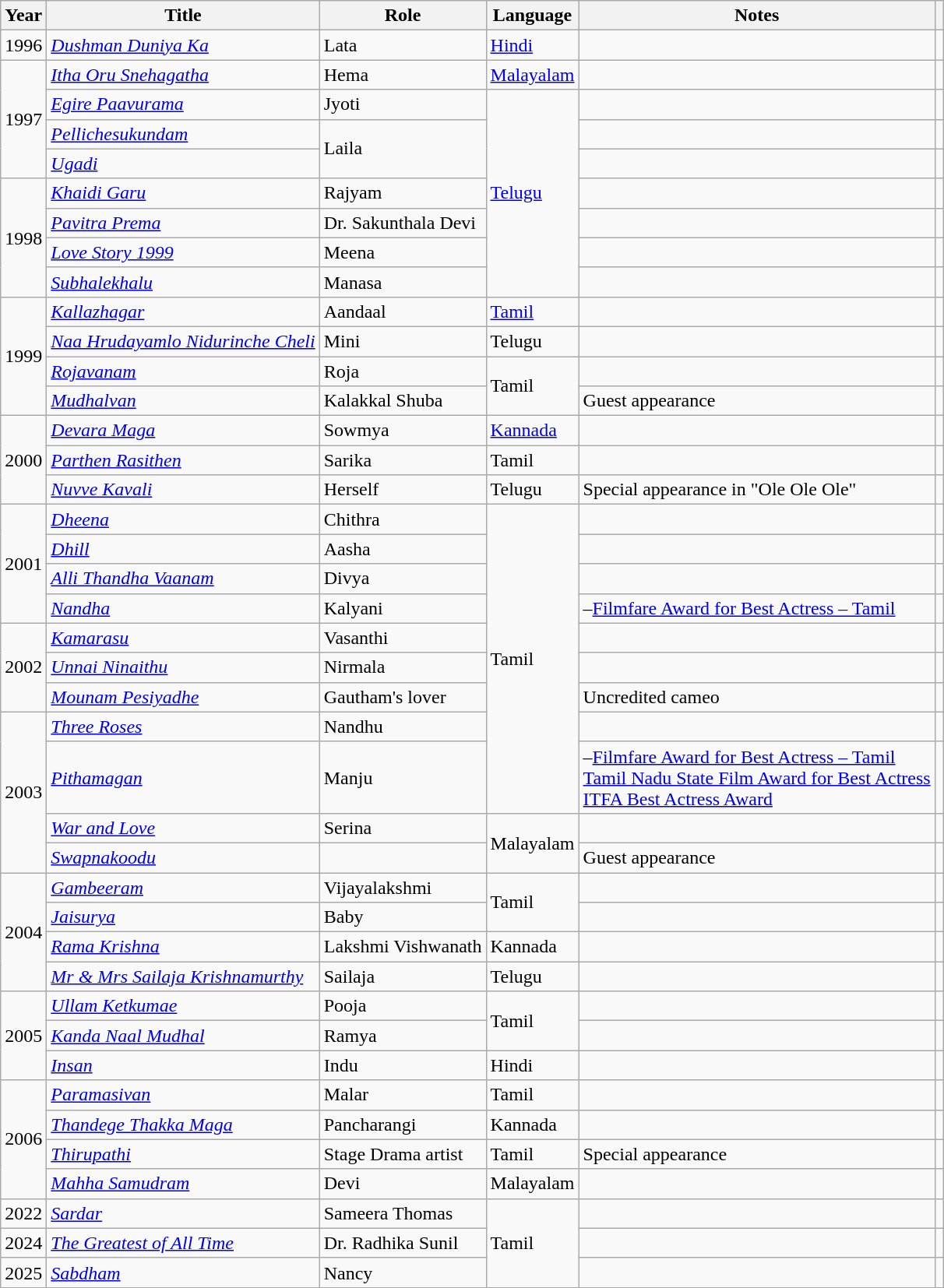<table class="wikitable sortable">
<tr>
<th scope="col">Year</th>
<th scope="col">Title</th>
<th scope="col">Role</th>
<th scope="col">Language</th>
<th class="unsortable" scope="col">Notes</th>
<th class="unsortable" scope="col"></th>
</tr>
<tr>
<td>1996</td>
<td><em><a href='#'>Dushman Duniya Ka</a></em></td>
<td>Lata</td>
<td><a href='#'>Hindi</a></td>
<td></td>
<td></td>
</tr>
<tr>
<td rowspan="4">1997</td>
<td><em><a href='#'>Itha Oru Snehagatha</a></em></td>
<td>Hema</td>
<td><a href='#'>Malayalam</a></td>
<td></td>
<td></td>
</tr>
<tr>
<td><em><a href='#'>Egire Paavurama</a></em></td>
<td>Jyoti</td>
<td rowspan="7"><a href='#'>Telugu</a></td>
<td></td>
<td></td>
</tr>
<tr>
<td><em><a href='#'>Pellichesukundam</a></em></td>
<td rowspan="2">Laila</td>
<td></td>
<td></td>
</tr>
<tr>
<td><em><a href='#'>Ugadi</a></em></td>
<td></td>
<td></td>
</tr>
<tr>
<td rowspan="4">1998</td>
<td><em><a href='#'>Khaidi Garu</a></em></td>
<td>Rajyam</td>
<td></td>
<td style="text-align: center;"></td>
</tr>
<tr>
<td><em><a href='#'>Pavitra Prema</a></em></td>
<td>Dr. Sakunthala Devi</td>
<td></td>
<td></td>
</tr>
<tr>
<td><em><a href='#'>Love Story 1999</a></em></td>
<td>Meena</td>
<td></td>
<td></td>
</tr>
<tr>
<td><em><a href='#'>Subhalekhalu</a></em></td>
<td>Manasa</td>
<td></td>
<td></td>
</tr>
<tr>
<td rowspan="4">1999</td>
<td><em><a href='#'>Kallazhagar</a></em></td>
<td>Aandaal</td>
<td><a href='#'>Tamil</a></td>
<td></td>
<td></td>
</tr>
<tr>
<td><em><a href='#'>Naa Hrudayamlo Nidurinche Cheli</a></em></td>
<td>Mini</td>
<td>Telugu</td>
<td></td>
<td style="text-align: center;"></td>
</tr>
<tr>
<td><em><a href='#'>Rojavanam</a></em></td>
<td>Roja</td>
<td rowspan="2">Tamil</td>
<td></td>
<td></td>
</tr>
<tr>
<td><em><a href='#'>Mudhalvan</a></em></td>
<td>Kalakkal Shuba</td>
<td>Guest appearance</td>
<td></td>
</tr>
<tr>
<td rowspan="3">2000</td>
<td><em><a href='#'>Devara Maga</a></em></td>
<td>Sowmya</td>
<td><a href='#'>Kannada</a></td>
<td></td>
<td></td>
</tr>
<tr>
<td><em><a href='#'>Parthen Rasithen</a></em></td>
<td>Sarika</td>
<td>Tamil</td>
<td></td>
<td></td>
</tr>
<tr>
<td><em><a href='#'>Nuvve Kavali</a></em></td>
<td>Herself</td>
<td>Telugu</td>
<td>Special appearance in "Ole Ole Ole"</td>
<td></td>
</tr>
<tr>
<td rowspan="4">2001</td>
<td><em><a href='#'>Dheena</a></em></td>
<td>Chithra</td>
<td rowspan="9">Tamil</td>
<td></td>
<td></td>
</tr>
<tr>
<td><em><a href='#'>Dhill</a></em></td>
<td>Aasha</td>
<td></td>
<td></td>
</tr>
<tr>
<td><em><a href='#'>Alli Thandha Vaanam</a></em></td>
<td>Divya</td>
<td></td>
<td></td>
</tr>
<tr>
<td><em><a href='#'>Nandha</a></em></td>
<td>Kalyani</td>
<td>–<a href='#'>Filmfare Award for Best Actress – Tamil</a></td>
<td></td>
</tr>
<tr>
<td rowspan="3">2002</td>
<td><em><a href='#'>Kamarasu</a></em></td>
<td>Vasanthi</td>
<td></td>
<td></td>
</tr>
<tr>
<td><em><a href='#'>Unnai Ninaithu</a></em></td>
<td>Nirmala</td>
<td></td>
<td></td>
</tr>
<tr>
<td><em><a href='#'>Mounam Pesiyadhe</a></em></td>
<td>Gautham's lover</td>
<td>Uncredited cameo</td>
<td></td>
</tr>
<tr>
<td rowspan="4">2003</td>
<td><em><a href='#'>Three Roses</a></em></td>
<td>Nandhu</td>
<td></td>
<td></td>
</tr>
<tr>
<td><em><a href='#'>Pithamagan</a></em></td>
<td>Manju</td>
<td>–<a href='#'>Filmfare Award for Best Actress – Tamil</a><br> <a href='#'>Tamil Nadu State Film Award for Best Actress</a><br> <a href='#'>ITFA Best Actress Award</a></td>
<td></td>
</tr>
<tr>
<td><em><a href='#'>War and Love</a></em></td>
<td>Serina</td>
<td rowspan="2">Malayalam</td>
<td></td>
</tr>
<tr>
<td><em><a href='#'>Swapnakoodu</a></em></td>
<td></td>
<td>Guest appearance</td>
<td></td>
</tr>
<tr>
<td rowspan="4">2004</td>
<td><em><a href='#'>Gambeeram</a></em></td>
<td>Vijayalakshmi</td>
<td rowspan="2">Tamil</td>
<td></td>
<td></td>
</tr>
<tr>
<td><em><a href='#'>Jaisurya</a></em></td>
<td>Baby</td>
<td></td>
<td></td>
</tr>
<tr>
<td><em><a href='#'>Rama Krishna</a></em></td>
<td>Lakshmi Vishwanath</td>
<td>Kannada</td>
<td></td>
<td></td>
</tr>
<tr>
<td><em><a href='#'>Mr & Mrs Sailaja Krishnamurthy</a></em></td>
<td>Sailaja</td>
<td>Telugu</td>
<td></td>
<td></td>
</tr>
<tr>
<td rowspan="3">2005</td>
<td><em><a href='#'>Ullam Ketkumae</a></em></td>
<td>Pooja</td>
<td rowspan="2">Tamil</td>
<td></td>
<td></td>
</tr>
<tr>
<td><em><a href='#'>Kanda Naal Mudhal</a></em></td>
<td>Ramya</td>
<td></td>
<td></td>
</tr>
<tr>
<td><em><a href='#'>Insan</a></em></td>
<td>Indu</td>
<td>Hindi</td>
<td></td>
<td></td>
</tr>
<tr>
<td rowspan="4">2006</td>
<td><em><a href='#'>Paramasivan</a></em></td>
<td>Malar</td>
<td>Tamil</td>
<td></td>
<td></td>
</tr>
<tr>
<td><em><a href='#'>Thandege Thakka Maga</a></em></td>
<td>Pancharangi</td>
<td>Kannada</td>
<td></td>
<td></td>
</tr>
<tr>
<td><em><a href='#'>Thirupathi</a></em></td>
<td>Stage Drama artist</td>
<td>Tamil</td>
<td>Special appearance</td>
<td></td>
</tr>
<tr>
<td><em><a href='#'>Mahha Samudram</a></em></td>
<td>Devi</td>
<td>Malayalam</td>
<td></td>
<td></td>
</tr>
<tr>
<td>2022</td>
<td><em><a href='#'>Sardar</a></em></td>
<td>Sameera Thomas</td>
<td rowspan="3">Tamil</td>
<td></td>
<td style="text-align: center;"></td>
</tr>
<tr>
<td>2024</td>
<td><em><a href='#'>The Greatest of All Time</a></em></td>
<td>Dr. Radhika Sunil</td>
<td></td>
<td style="text-align: center;"></td>
</tr>
<tr>
<td>2025</td>
<td><em><a href='#'>Sabdham</a></em></td>
<td>Nancy</td>
<td></td>
<td style="text-align: center;"></td>
</tr>
<tr>
</tr>
</table>
